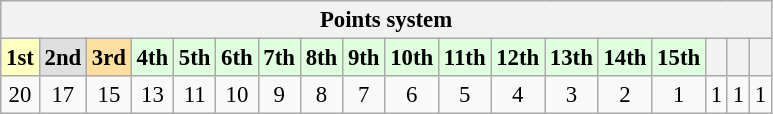<table class="wikitable" style="font-size:95%; text-align:center">
<tr>
<th colspan="19">Points system</th>
</tr>
<tr>
<td style="background:#ffffbf;"><strong>1st</strong></td>
<td style="background:#dfdfdf;"><strong>2nd</strong></td>
<td style="background:#ffdf9f;"><strong>3rd</strong></td>
<td style="background:#dfffdf;"><strong>4th</strong></td>
<td style="background:#dfffdf;"><strong>5th</strong></td>
<td style="background:#dfffdf;"><strong>6th</strong></td>
<td style="background:#dfffdf;"><strong>7th</strong></td>
<td style="background:#dfffdf;"><strong>8th</strong></td>
<td style="background:#dfffdf;"><strong>9th</strong></td>
<td style="background:#dfffdf;"><strong>10th</strong></td>
<td style="background:#dfffdf;"><strong>11th</strong></td>
<td style="background:#dfffdf;"><strong>12th</strong></td>
<td style="background:#dfffdf;"><strong>13th</strong></td>
<td style="background:#dfffdf;"><strong>14th</strong></td>
<td style="background:#dfffdf;"><strong>15th</strong></td>
<th></th>
<th></th>
<th></th>
</tr>
<tr>
<td>20</td>
<td>17</td>
<td>15</td>
<td>13</td>
<td>11</td>
<td>10</td>
<td>9</td>
<td>8</td>
<td>7</td>
<td>6</td>
<td>5</td>
<td>4</td>
<td>3</td>
<td>2</td>
<td>1</td>
<td>1</td>
<td>1</td>
<td>1</td>
</tr>
</table>
